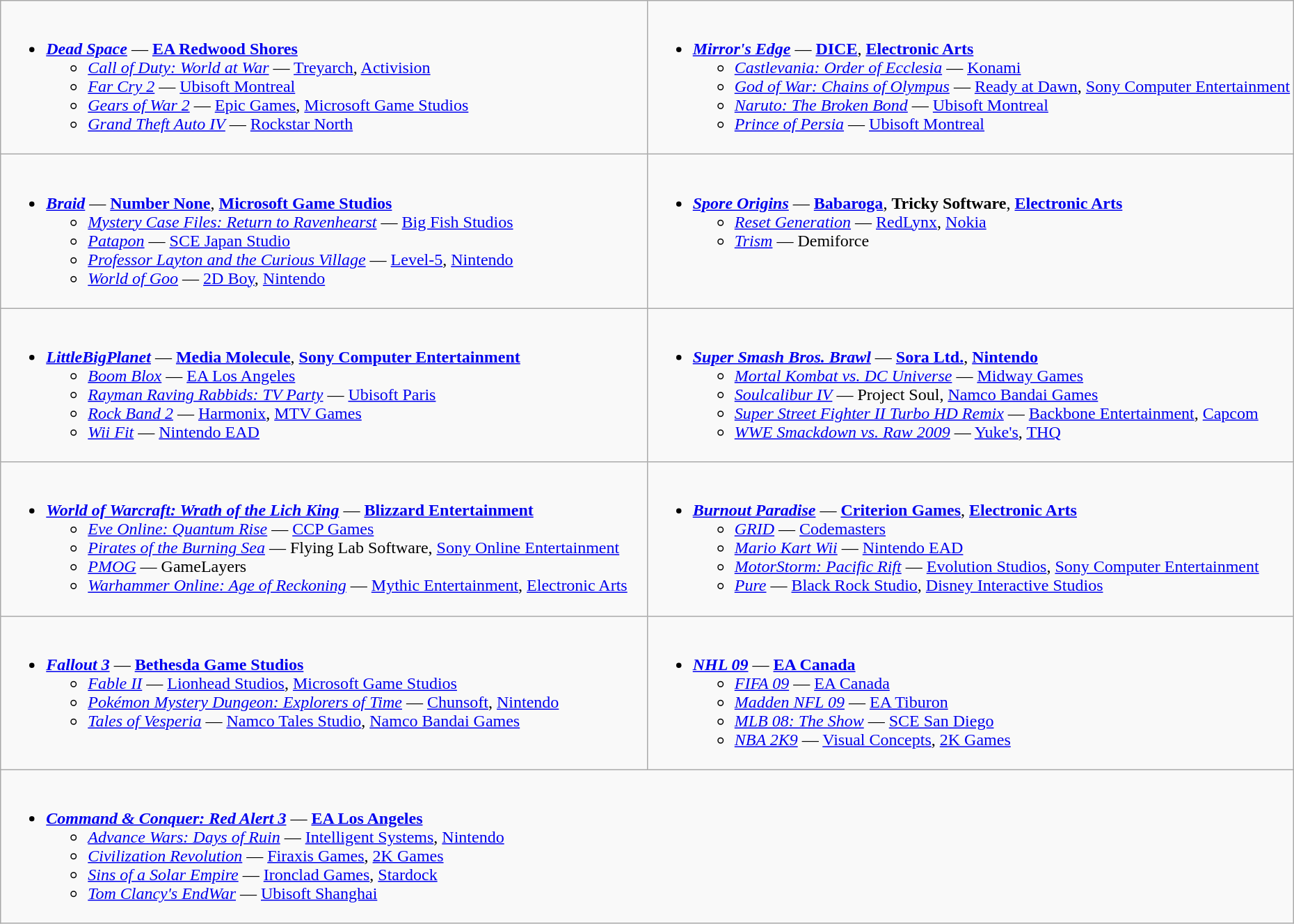<table class="wikitable">
<tr>
<td valign="top" width="50%"><br><ul><li><strong><em><a href='#'>Dead Space</a></em></strong> — <strong><a href='#'>EA Redwood Shores</a></strong><ul><li><em><a href='#'>Call of Duty: World at War</a></em> — <a href='#'>Treyarch</a>, <a href='#'>Activision</a></li><li><em><a href='#'>Far Cry 2</a></em> — <a href='#'>Ubisoft Montreal</a></li><li><em><a href='#'>Gears of War 2</a></em> — <a href='#'>Epic Games</a>, <a href='#'>Microsoft Game Studios</a></li><li><em><a href='#'>Grand Theft Auto IV</a></em> — <a href='#'>Rockstar North</a></li></ul></li></ul></td>
<td valign="top" width="50%"><br><ul><li><strong><em><a href='#'>Mirror's Edge</a></em></strong> — <strong><a href='#'>DICE</a></strong>, <strong><a href='#'>Electronic Arts</a></strong><ul><li><em><a href='#'>Castlevania: Order of Ecclesia</a></em> — <a href='#'>Konami</a></li><li><em><a href='#'>God of War: Chains of Olympus</a></em> — <a href='#'>Ready at Dawn</a>, <a href='#'>Sony Computer Entertainment</a></li><li><em><a href='#'>Naruto: The Broken Bond</a></em> — <a href='#'>Ubisoft Montreal</a></li><li><em><a href='#'>Prince of Persia</a></em> — <a href='#'>Ubisoft Montreal</a></li></ul></li></ul></td>
</tr>
<tr>
<td valign="top" width="50%"><br><ul><li><strong><em><a href='#'>Braid</a></em></strong> — <strong><a href='#'>Number None</a></strong>, <strong><a href='#'>Microsoft Game Studios</a></strong><ul><li><em><a href='#'>Mystery Case Files: Return to Ravenhearst</a></em> — <a href='#'>Big Fish Studios</a></li><li><em><a href='#'>Patapon</a></em> — <a href='#'>SCE Japan Studio</a></li><li><em><a href='#'>Professor Layton and the Curious Village</a></em> — <a href='#'>Level-5</a>, <a href='#'>Nintendo</a></li><li><em><a href='#'>World of Goo</a></em> — <a href='#'>2D Boy</a>, <a href='#'>Nintendo</a></li></ul></li></ul></td>
<td valign="top" width="50%"><br><ul><li><strong><em><a href='#'>Spore Origins</a></em></strong> — <strong><a href='#'>Babaroga</a></strong>, <strong>Tricky Software</strong>, <strong><a href='#'>Electronic Arts</a></strong><ul><li><em><a href='#'>Reset Generation</a></em> — <a href='#'>RedLynx</a>, <a href='#'>Nokia</a></li><li><em><a href='#'>Trism</a></em> — Demiforce</li></ul></li></ul></td>
</tr>
<tr>
<td valign="top" width="50%"><br><ul><li><strong><em><a href='#'>LittleBigPlanet</a></em></strong> — <strong><a href='#'>Media Molecule</a></strong>, <strong><a href='#'>Sony Computer Entertainment</a></strong><ul><li><em><a href='#'>Boom Blox</a></em> — <a href='#'>EA Los Angeles</a></li><li><em><a href='#'>Rayman Raving Rabbids: TV Party</a></em> — <a href='#'>Ubisoft Paris</a></li><li><em><a href='#'>Rock Band 2</a></em> — <a href='#'>Harmonix</a>, <a href='#'>MTV Games</a></li><li><em><a href='#'>Wii Fit</a></em> — <a href='#'>Nintendo EAD</a></li></ul></li></ul></td>
<td valign="top" width="50%"><br><ul><li><strong><em><a href='#'>Super Smash Bros. Brawl</a></em></strong> — <strong><a href='#'>Sora Ltd.</a></strong>, <strong><a href='#'>Nintendo</a></strong><ul><li><em><a href='#'>Mortal Kombat vs. DC Universe</a></em> — <a href='#'>Midway Games</a></li><li><em><a href='#'>Soulcalibur IV</a></em> — Project Soul, <a href='#'>Namco Bandai Games</a></li><li><em><a href='#'>Super Street Fighter II Turbo HD Remix</a></em> — <a href='#'>Backbone Entertainment</a>, <a href='#'>Capcom</a></li><li><em><a href='#'>WWE Smackdown vs. Raw 2009</a></em> — <a href='#'>Yuke's</a>, <a href='#'>THQ</a></li></ul></li></ul></td>
</tr>
<tr>
<td valign="top" width="50%"><br><ul><li><strong><em><a href='#'>World of Warcraft: Wrath of the Lich King</a></em></strong> — <strong><a href='#'>Blizzard Entertainment</a></strong><ul><li><em><a href='#'>Eve Online: Quantum Rise</a></em> — <a href='#'>CCP Games</a></li><li><em><a href='#'>Pirates of the Burning Sea</a></em> — Flying Lab Software, <a href='#'>Sony Online Entertainment</a></li><li><em><a href='#'>PMOG</a></em> — GameLayers</li><li><em><a href='#'>Warhammer Online: Age of Reckoning</a></em> — <a href='#'>Mythic Entertainment</a>, <a href='#'>Electronic Arts</a></li></ul></li></ul></td>
<td valign="top" width="50%"><br><ul><li><strong><em><a href='#'>Burnout Paradise</a></em></strong> — <strong><a href='#'>Criterion Games</a></strong>, <strong><a href='#'>Electronic Arts</a></strong><ul><li><em><a href='#'>GRID</a></em> — <a href='#'>Codemasters</a></li><li><em><a href='#'>Mario Kart Wii</a></em> — <a href='#'>Nintendo EAD</a></li><li><em><a href='#'>MotorStorm: Pacific Rift</a></em> — <a href='#'>Evolution Studios</a>, <a href='#'>Sony Computer Entertainment</a></li><li><em><a href='#'>Pure</a></em> — <a href='#'>Black Rock Studio</a>, <a href='#'>Disney Interactive Studios</a></li></ul></li></ul></td>
</tr>
<tr>
<td valign="top" width="50%"><br><ul><li><strong><em><a href='#'>Fallout 3</a></em></strong> — <strong><a href='#'>Bethesda Game Studios</a></strong><ul><li><em><a href='#'>Fable II</a></em> — <a href='#'>Lionhead Studios</a>, <a href='#'>Microsoft Game Studios</a></li><li><em><a href='#'>Pokémon Mystery Dungeon: Explorers of Time</a></em> — <a href='#'>Chunsoft</a>, <a href='#'>Nintendo</a></li><li><em><a href='#'>Tales of Vesperia</a></em> — <a href='#'>Namco Tales Studio</a>, <a href='#'>Namco Bandai Games</a></li></ul></li></ul></td>
<td valign="top" width="50%"><br><ul><li><strong><em><a href='#'>NHL 09</a></em></strong> — <strong><a href='#'>EA Canada</a></strong><ul><li><em><a href='#'>FIFA 09</a></em> — <a href='#'>EA Canada</a></li><li><em><a href='#'>Madden NFL 09</a></em> — <a href='#'>EA Tiburon</a></li><li><em><a href='#'>MLB 08: The Show</a></em> — <a href='#'>SCE San Diego</a></li><li><em><a href='#'>NBA 2K9</a></em> — <a href='#'>Visual Concepts</a>, <a href='#'>2K Games</a></li></ul></li></ul></td>
</tr>
<tr>
<td valign="top" width="50%" colspan="2"><br><ul><li><strong><em><a href='#'>Command & Conquer: Red Alert 3</a></em></strong> — <strong><a href='#'>EA Los Angeles</a></strong><ul><li><em><a href='#'>Advance Wars: Days of Ruin</a></em> — <a href='#'>Intelligent Systems</a>, <a href='#'>Nintendo</a></li><li><em><a href='#'>Civilization Revolution</a></em> — <a href='#'>Firaxis Games</a>, <a href='#'>2K Games</a></li><li><em><a href='#'>Sins of a Solar Empire</a></em> — <a href='#'>Ironclad Games</a>, <a href='#'>Stardock</a></li><li><em><a href='#'>Tom Clancy's EndWar</a></em> — <a href='#'>Ubisoft Shanghai</a></li></ul></li></ul></td>
</tr>
</table>
